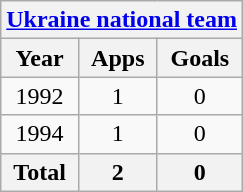<table class="wikitable" style="text-align:center">
<tr>
<th colspan=3><a href='#'>Ukraine national team</a></th>
</tr>
<tr>
<th>Year</th>
<th>Apps</th>
<th>Goals</th>
</tr>
<tr>
<td>1992</td>
<td>1</td>
<td>0</td>
</tr>
<tr>
<td>1994</td>
<td>1</td>
<td>0</td>
</tr>
<tr>
<th>Total</th>
<th>2</th>
<th>0</th>
</tr>
</table>
